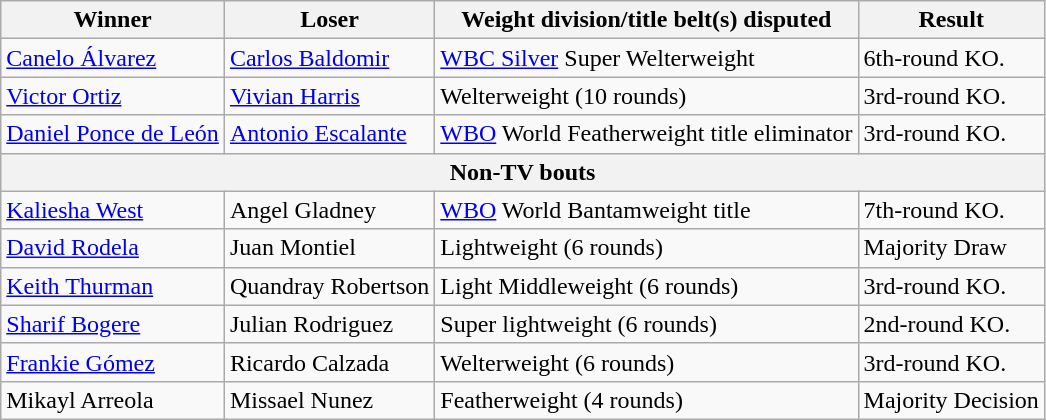<table class=wikitable>
<tr>
<th>Winner</th>
<th>Loser</th>
<th>Weight division/title belt(s) disputed</th>
<th>Result</th>
</tr>
<tr>
<td> <a href='#'>Canelo Álvarez</a></td>
<td> <a href='#'>Carlos Baldomir</a></td>
<td><a href='#'>WBC Silver</a> Super Welterweight</td>
<td>6th-round KO.</td>
</tr>
<tr>
<td> <a href='#'>Victor Ortiz</a></td>
<td> <a href='#'>Vivian Harris</a></td>
<td>Welterweight (10 rounds)</td>
<td>3rd-round KO.</td>
</tr>
<tr>
<td> <a href='#'>Daniel Ponce de León</a></td>
<td> <a href='#'>Antonio Escalante</a></td>
<td><a href='#'>WBO</a> World Featherweight title eliminator</td>
<td>3rd-round KO.</td>
</tr>
<tr>
<th colspan=4>Non-TV bouts</th>
</tr>
<tr>
<td> <a href='#'>Kaliesha West</a></td>
<td> Angel Gladney</td>
<td><a href='#'>WBO</a> World Bantamweight title</td>
<td>7th-round KO.</td>
</tr>
<tr>
<td> <a href='#'>David Rodela</a></td>
<td> Juan Montiel</td>
<td>Lightweight (6 rounds)</td>
<td>Majority Draw</td>
</tr>
<tr>
<td> <a href='#'>Keith Thurman</a></td>
<td> Quandray Robertson</td>
<td>Light Middleweight (6 rounds)</td>
<td>3rd-round KO.</td>
</tr>
<tr>
<td> <a href='#'>Sharif Bogere</a></td>
<td> Julian Rodriguez</td>
<td>Super lightweight (6 rounds)</td>
<td>2nd-round KO.</td>
</tr>
<tr>
<td> <a href='#'>Frankie Gómez</a></td>
<td> Ricardo Calzada</td>
<td>Welterweight (6 rounds)</td>
<td>3rd-round KO.</td>
</tr>
<tr>
<td> Mikayl Arreola</td>
<td> Missael Nunez</td>
<td>Featherweight (4 rounds)</td>
<td>Majority Decision</td>
</tr>
</table>
